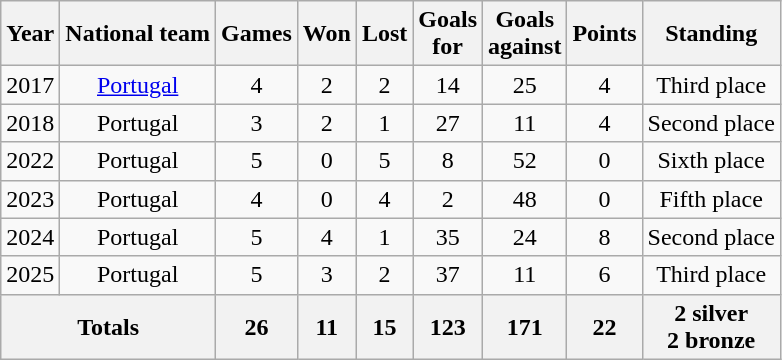<table class="wikitable" style="text-align:center">
<tr>
<th>Year</th>
<th>National team</th>
<th>Games</th>
<th>Won</th>
<th>Lost</th>
<th>Goals<br>for</th>
<th>Goals<br>against</th>
<th>Points</th>
<th>Standing</th>
</tr>
<tr>
<td>2017</td>
<td><a href='#'>Portugal</a></td>
<td>4</td>
<td>2</td>
<td>2</td>
<td>14</td>
<td>25</td>
<td>4</td>
<td> Third place</td>
</tr>
<tr>
<td>2018</td>
<td>Portugal</td>
<td>3</td>
<td>2</td>
<td>1</td>
<td>27</td>
<td>11</td>
<td>4</td>
<td> Second place</td>
</tr>
<tr>
<td>2022</td>
<td>Portugal</td>
<td>5</td>
<td>0</td>
<td>5</td>
<td>8</td>
<td>52</td>
<td>0</td>
<td>Sixth place</td>
</tr>
<tr>
<td>2023</td>
<td>Portugal</td>
<td>4</td>
<td>0</td>
<td>4</td>
<td>2</td>
<td>48</td>
<td>0</td>
<td>Fifth place</td>
</tr>
<tr>
<td>2024</td>
<td>Portugal</td>
<td>5</td>
<td>4</td>
<td>1</td>
<td>35</td>
<td>24</td>
<td>8</td>
<td> Second place</td>
</tr>
<tr>
<td>2025</td>
<td>Portugal</td>
<td>5</td>
<td>3</td>
<td>2</td>
<td>37</td>
<td>11</td>
<td>6</td>
<td> Third place</td>
</tr>
<tr>
<th colspan="2">Totals</th>
<th>26</th>
<th>11</th>
<th>15</th>
<th>123</th>
<th>171</th>
<th>22</th>
<th>2 silver<br>2 bronze</th>
</tr>
</table>
